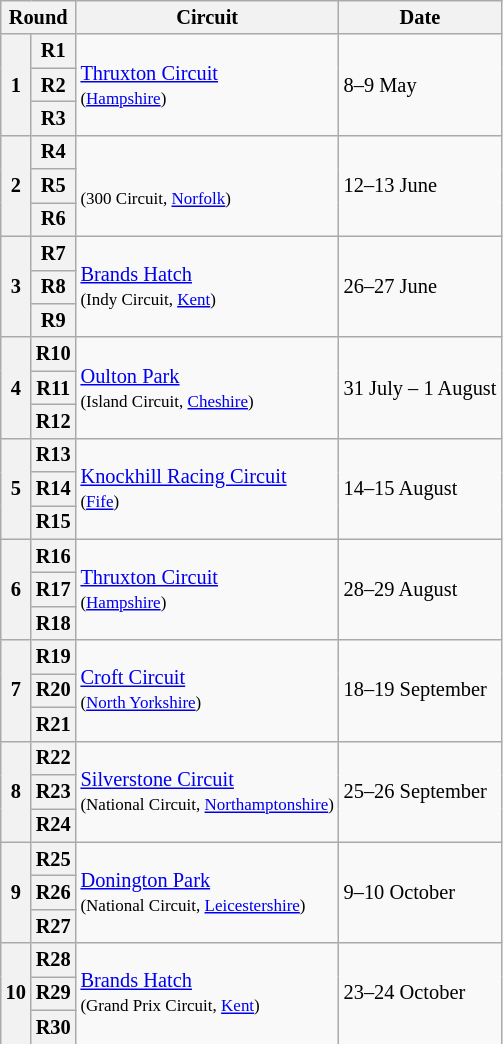<table class="wikitable" style="font-size: 85%">
<tr>
<th colspan=2>Round</th>
<th>Circuit</th>
<th>Date</th>
</tr>
<tr>
<th rowspan=3>1</th>
<th>R1</th>
<td rowspan=3><a href='#'>Thruxton Circuit</a><br><small>(<a href='#'>Hampshire</a>)</small></td>
<td rowspan=3>8–9 May</td>
</tr>
<tr>
<th>R2</th>
</tr>
<tr>
<th>R3</th>
</tr>
<tr>
<th rowspan=3>2</th>
<th>R4</th>
<td rowspan=3><br><small>(300 Circuit, <a href='#'>Norfolk</a>)</small></td>
<td rowspan=3>12–13 June</td>
</tr>
<tr>
<th>R5</th>
</tr>
<tr>
<th>R6</th>
</tr>
<tr>
<th rowspan=3>3</th>
<th>R7</th>
<td rowspan=3><a href='#'>Brands Hatch</a><br><small>(Indy Circuit, <a href='#'>Kent</a>)</small></td>
<td rowspan=3>26–27 June</td>
</tr>
<tr>
<th>R8</th>
</tr>
<tr>
<th>R9</th>
</tr>
<tr>
<th rowspan=3>4</th>
<th>R10</th>
<td rowspan=3><a href='#'>Oulton Park</a><br><small>(Island Circuit, <a href='#'>Cheshire</a>)</small></td>
<td rowspan=3>31 July – 1 August</td>
</tr>
<tr>
<th>R11</th>
</tr>
<tr>
<th>R12</th>
</tr>
<tr>
<th rowspan=3>5</th>
<th>R13</th>
<td rowspan=3><a href='#'>Knockhill Racing Circuit</a><br><small>(<a href='#'>Fife</a>)</small></td>
<td rowspan=3>14–15 August</td>
</tr>
<tr>
<th>R14</th>
</tr>
<tr>
<th>R15</th>
</tr>
<tr>
<th rowspan=3>6</th>
<th>R16</th>
<td rowspan=3><a href='#'>Thruxton Circuit</a><br><small>(<a href='#'>Hampshire</a>)</small></td>
<td rowspan=3>28–29 August</td>
</tr>
<tr>
<th>R17</th>
</tr>
<tr>
<th>R18</th>
</tr>
<tr>
<th rowspan=3>7</th>
<th>R19</th>
<td rowspan=3><a href='#'>Croft Circuit</a><br><small>(<a href='#'>North Yorkshire</a>)</small></td>
<td rowspan=3>18–19 September</td>
</tr>
<tr>
<th>R20</th>
</tr>
<tr>
<th>R21</th>
</tr>
<tr>
<th rowspan=3>8</th>
<th>R22</th>
<td rowspan=3><a href='#'>Silverstone Circuit</a><br><small>(National Circuit, <a href='#'>Northamptonshire</a>)</small></td>
<td rowspan=3>25–26 September</td>
</tr>
<tr>
<th>R23</th>
</tr>
<tr>
<th>R24</th>
</tr>
<tr>
<th rowspan=3>9</th>
<th>R25</th>
<td rowspan=3><a href='#'>Donington Park</a><br><small>(National Circuit, <a href='#'>Leicestershire</a>)</small></td>
<td rowspan=3>9–10 October</td>
</tr>
<tr>
<th>R26</th>
</tr>
<tr>
<th>R27</th>
</tr>
<tr>
<th rowspan=3>10</th>
<th>R28</th>
<td rowspan=3><a href='#'>Brands Hatch</a><br><small>(Grand Prix Circuit, <a href='#'>Kent</a>)</small></td>
<td rowspan=3>23–24 October</td>
</tr>
<tr>
<th>R29</th>
</tr>
<tr>
<th>R30</th>
</tr>
</table>
